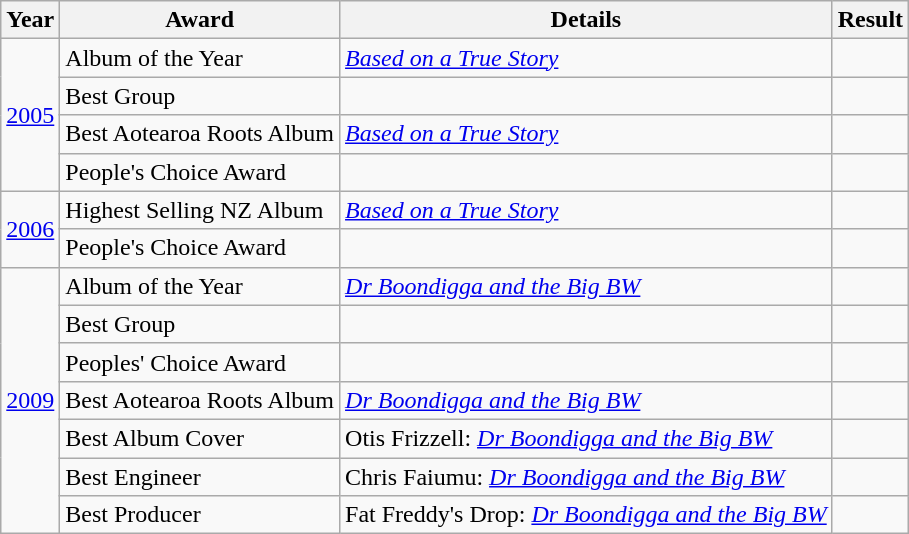<table class="wikitable sortable">
<tr>
<th>Year</th>
<th>Award</th>
<th>Details</th>
<th>Result</th>
</tr>
<tr>
<td rowspan=4><a href='#'>2005</a></td>
<td>Album of the Year</td>
<td><em><a href='#'>Based on a True Story</a></em></td>
<td></td>
</tr>
<tr>
<td>Best Group</td>
<td></td>
<td></td>
</tr>
<tr>
<td>Best Aotearoa Roots Album</td>
<td><em><a href='#'>Based on a True Story</a></em></td>
<td></td>
</tr>
<tr>
<td>People's Choice Award</td>
<td></td>
<td></td>
</tr>
<tr>
<td rowspan=2><a href='#'>2006</a></td>
<td>Highest Selling NZ Album</td>
<td><em><a href='#'>Based on a True Story</a></em></td>
<td></td>
</tr>
<tr>
<td>People's Choice Award</td>
<td></td>
<td></td>
</tr>
<tr>
<td rowspan=7><a href='#'>2009</a></td>
<td>Album of the Year</td>
<td><em><a href='#'>Dr Boondigga and the Big BW</a></em></td>
<td></td>
</tr>
<tr>
<td>Best Group</td>
<td></td>
<td></td>
</tr>
<tr>
<td>Peoples' Choice Award</td>
<td></td>
<td></td>
</tr>
<tr>
<td>Best Aotearoa Roots Album</td>
<td><em><a href='#'>Dr Boondigga and the Big BW</a></em></td>
<td></td>
</tr>
<tr>
<td>Best Album Cover</td>
<td>Otis Frizzell: <em><a href='#'>Dr Boondigga and the Big BW</a></em></td>
<td></td>
</tr>
<tr>
<td>Best Engineer</td>
<td>Chris Faiumu: <em><a href='#'>Dr Boondigga and the Big BW</a></em></td>
<td></td>
</tr>
<tr>
<td>Best Producer</td>
<td>Fat Freddy's Drop: <em><a href='#'>Dr Boondigga and the Big BW</a></em></td>
<td></td>
</tr>
</table>
